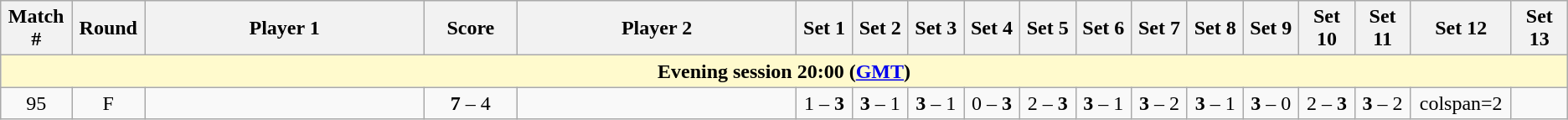<table class="wikitable">
<tr>
<th width="2%">Match #</th>
<th width="2%">Round</th>
<th width="15%">Player 1</th>
<th width="5%">Score</th>
<th width="15%">Player 2</th>
<th width="3%">Set 1</th>
<th width="3%">Set 2</th>
<th width="3%">Set 3</th>
<th width="3%">Set 4</th>
<th width="3%">Set 5</th>
<th width="3%">Set 6</th>
<th width="3%">Set 7</th>
<th width="3%">Set 8</th>
<th width="3%">Set 9</th>
<th width="3%">Set 10</th>
<th width="3%">Set 11</th>
<th width="3%">Set 12</th>
<th width="3%">Set 13</th>
</tr>
<tr>
<td colspan="18" style="text-align:center; background-color:#FFFACD"><strong>Evening session 20:00 (<a href='#'>GMT</a>)</strong></td>
</tr>
<tr style=text-align:center;">
<td>95</td>
<td>F</td>
<td></td>
<td><strong>7</strong> – 4</td>
<td></td>
<td>1 – <strong>3</strong></td>
<td><strong>3</strong> – 1</td>
<td><strong>3</strong> – 1</td>
<td>0 – <strong>3</strong></td>
<td>2 – <strong>3</strong></td>
<td><strong>3</strong> – 1</td>
<td><strong>3</strong> – 2</td>
<td><strong>3</strong> – 1</td>
<td><strong>3</strong> – 0</td>
<td>2 – <strong>3</strong></td>
<td><strong>3</strong> – 2</td>
<td>colspan=2</td>
</tr>
</table>
